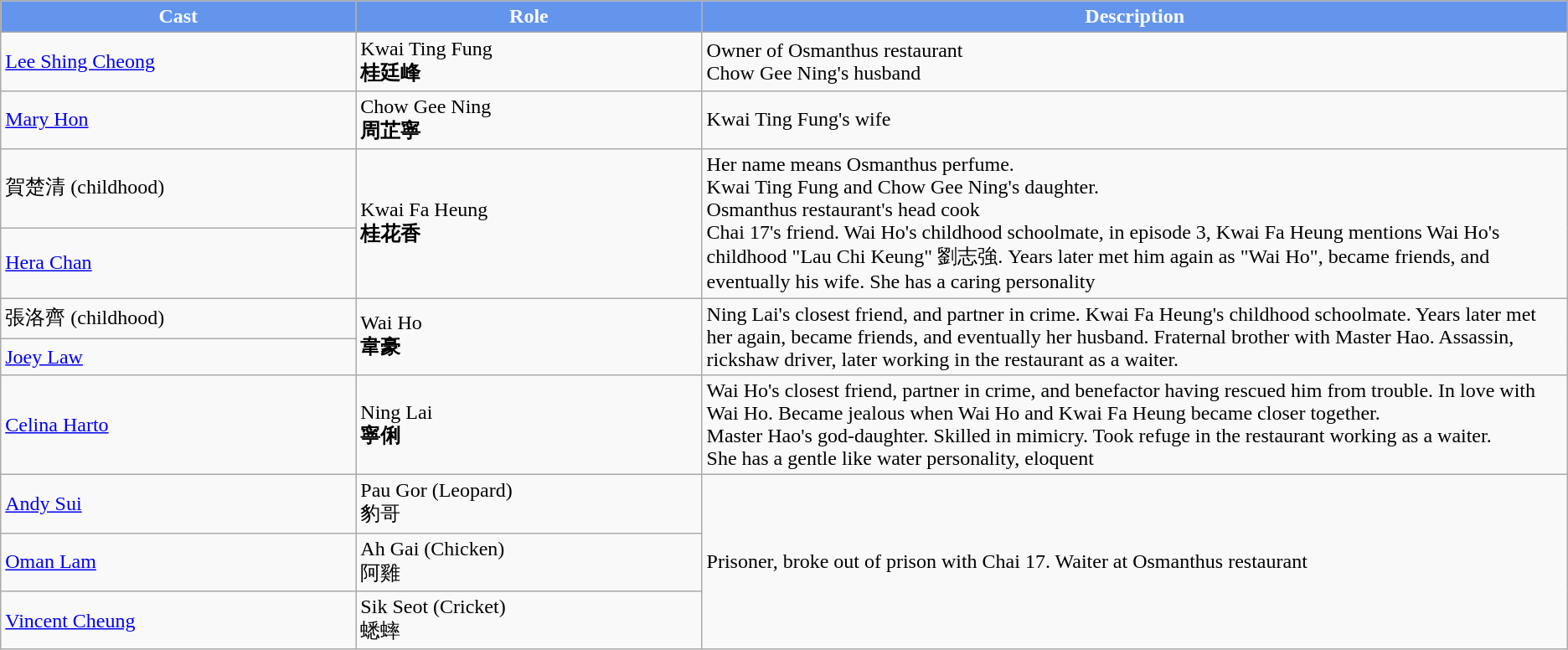<table class="wikitable">
<tr style="background:cornflowerblue; color:white" align=center>
<td style="width:6%"><strong>Cast</strong></td>
<td style="width:6%"><strong>Role</strong></td>
<td style="width:15%"><strong>Description</strong></td>
</tr>
<tr>
<td><a href='#'>Lee Shing Cheong</a></td>
<td>Kwai Ting Fung<br><strong>桂廷峰</strong></td>
<td>Owner of Osmanthus restaurant<br>Chow Gee Ning's husband</td>
</tr>
<tr>
<td><a href='#'>Mary Hon</a></td>
<td>Chow Gee Ning<br><strong>周芷寧</strong></td>
<td>Kwai Ting Fung's wife</td>
</tr>
<tr>
<td>賀楚清 (childhood)</td>
<td rowspan="2">Kwai Fa Heung<br><strong>桂花香</strong></td>
<td rowspan="2">Her name means Osmanthus perfume.<br>Kwai Ting Fung and Chow Gee Ning's daughter.<br>Osmanthus restaurant's head cook<br>Chai 17's friend. Wai Ho's childhood schoolmate, in episode 3, Kwai Fa Heung mentions Wai Ho's childhood  "Lau Chi Keung" 劉志強. Years later met him again as "Wai Ho", became friends, and eventually his wife. She has a caring personality</td>
</tr>
<tr>
<td><a href='#'>Hera Chan</a></td>
</tr>
<tr>
<td>張洛齊 (childhood)</td>
<td rowspan="2">Wai Ho<br><strong>韋豪</strong></td>
<td rowspan="2">Ning Lai's closest friend, and partner in crime. Kwai Fa Heung's childhood schoolmate. Years later met her again, became friends, and eventually her husband. Fraternal brother with Master Hao. Assassin, rickshaw driver, later working in the restaurant as a waiter.</td>
</tr>
<tr>
<td><a href='#'>Joey Law</a></td>
</tr>
<tr>
<td><a href='#'>Celina Harto</a></td>
<td>Ning Lai<br><strong>寧俐</strong></td>
<td>Wai Ho's closest friend, partner in crime, and benefactor having rescued him from trouble. In love with Wai Ho. Became jealous when Wai Ho and Kwai Fa Heung became closer together.<br> Master Hao's god-daughter. Skilled in mimicry. Took refuge in the restaurant working as a waiter.<br>She has a gentle like water personality, eloquent</td>
</tr>
<tr>
<td><a href='#'>Andy Sui</a></td>
<td>Pau Gor (Leopard)<br>豹哥</td>
<td rowspan="3">Prisoner, broke out of prison with Chai 17. Waiter at Osmanthus restaurant</td>
</tr>
<tr>
<td><a href='#'>Oman Lam</a></td>
<td>Ah Gai (Chicken)<br>阿雞</td>
</tr>
<tr>
<td><a href='#'>Vincent Cheung</a></td>
<td>Sik Seot (Cricket)<br>蟋蟀</td>
</tr>
</table>
